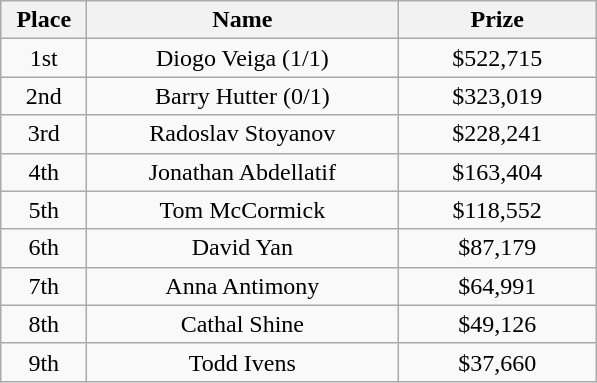<table class="wikitable">
<tr>
<th width="50">Place</th>
<th width="200">Name</th>
<th width="125">Prize</th>
</tr>
<tr>
<td align = "center">1st</td>
<td align = "center">Diogo Veiga (1/1)</td>
<td align = "center">$522,715</td>
</tr>
<tr>
<td align = "center">2nd</td>
<td align = "center">Barry Hutter (0/1)</td>
<td align = "center">$323,019</td>
</tr>
<tr>
<td align = "center">3rd</td>
<td align = "center">Radoslav Stoyanov</td>
<td align = "center">$228,241</td>
</tr>
<tr>
<td align = "center">4th</td>
<td align = "center">Jonathan Abdellatif</td>
<td align = "center">$163,404</td>
</tr>
<tr>
<td align = "center">5th</td>
<td align = "center">Tom McCormick</td>
<td align = "center">$118,552</td>
</tr>
<tr>
<td align = "center">6th</td>
<td align = "center">David Yan</td>
<td align = "center">$87,179</td>
</tr>
<tr>
<td align = "center">7th</td>
<td align = "center">Anna Antimony</td>
<td align = "center">$64,991</td>
</tr>
<tr>
<td align = "center">8th</td>
<td align = "center">Cathal Shine</td>
<td align = "center">$49,126</td>
</tr>
<tr>
<td align = "center">9th</td>
<td align = "center">Todd Ivens</td>
<td align = "center">$37,660</td>
</tr>
</table>
